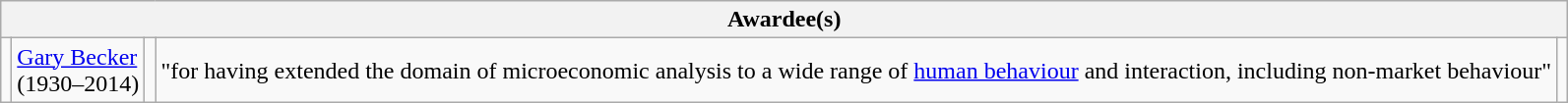<table class="wikitable">
<tr>
<th colspan="5">Awardee(s)</th>
</tr>
<tr>
<td></td>
<td><a href='#'>Gary Becker</a><br>(1930–2014)</td>
<td></td>
<td>"for having extended the domain of microeconomic analysis to a wide range of <a href='#'>human behaviour</a> and interaction, including non-market behaviour"</td>
<td></td>
</tr>
</table>
